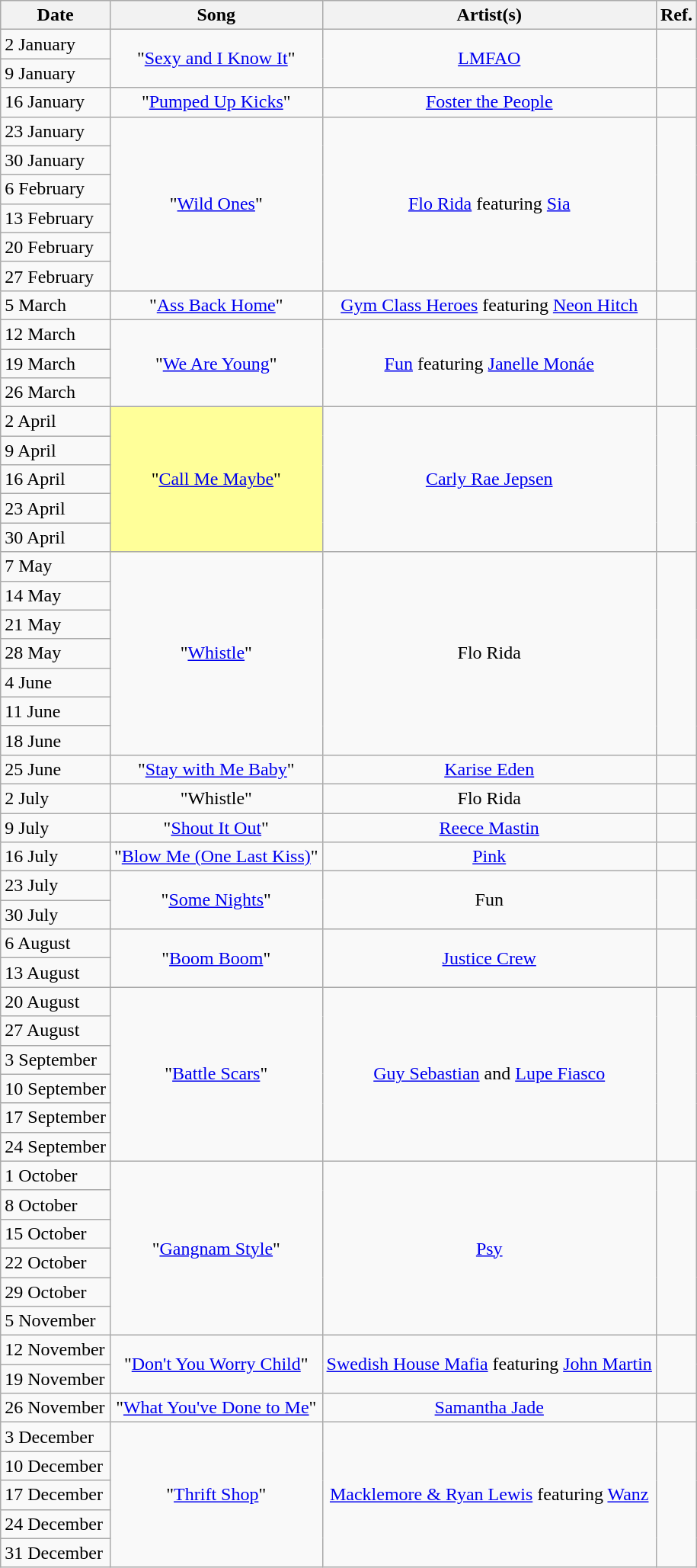<table class="wikitable">
<tr>
<th style="text-align: center;">Date</th>
<th style="text-align: center;">Song</th>
<th style="text-align: center;">Artist(s)</th>
<th style="text-align: center;">Ref.</th>
</tr>
<tr>
<td>2 January</td>
<td rowspan="2" style="text-align: center;">"<a href='#'>Sexy and I Know It</a>"</td>
<td rowspan="2" style="text-align: center;"><a href='#'>LMFAO</a></td>
<td rowspan="2" style="text-align: center;"></td>
</tr>
<tr>
<td>9 January</td>
</tr>
<tr>
<td>16 January</td>
<td style="text-align: center;">"<a href='#'>Pumped Up Kicks</a>"</td>
<td style="text-align: center;"><a href='#'>Foster the People</a></td>
<td style="text-align: center;"></td>
</tr>
<tr>
<td>23 January</td>
<td rowspan="6" style="text-align: center;">"<a href='#'>Wild Ones</a>"</td>
<td rowspan="6" style="text-align: center;"><a href='#'>Flo Rida</a> featuring <a href='#'>Sia</a></td>
<td rowspan="6" style="text-align: center;"></td>
</tr>
<tr>
<td>30 January</td>
</tr>
<tr>
<td>6 February</td>
</tr>
<tr>
<td>13 February</td>
</tr>
<tr>
<td>20 February</td>
</tr>
<tr>
<td>27 February</td>
</tr>
<tr>
<td>5 March</td>
<td style="text-align: center;">"<a href='#'>Ass Back Home</a>"</td>
<td style="text-align: center;"><a href='#'>Gym Class Heroes</a> featuring <a href='#'>Neon Hitch</a></td>
<td style="text-align: center;"></td>
</tr>
<tr>
<td>12 March</td>
<td rowspan="3" style="text-align: center;">"<a href='#'>We Are Young</a>"</td>
<td rowspan="3" style="text-align: center;"><a href='#'>Fun</a> featuring <a href='#'>Janelle Monáe</a></td>
<td rowspan="3" style="text-align: center;"></td>
</tr>
<tr>
<td>19 March</td>
</tr>
<tr>
<td>26 March</td>
</tr>
<tr>
<td>2 April</td>
<td bgcolor=#FFFF99 rowspan="5" style="text-align: center;">"<a href='#'>Call Me Maybe</a>"</td>
<td rowspan="5" style="text-align: center;"><a href='#'>Carly Rae Jepsen</a></td>
<td rowspan="5" style="text-align: center;"></td>
</tr>
<tr>
<td>9 April</td>
</tr>
<tr>
<td>16 April</td>
</tr>
<tr>
<td>23 April</td>
</tr>
<tr>
<td>30 April</td>
</tr>
<tr>
<td>7 May</td>
<td rowspan="7" style="text-align: center;">"<a href='#'>Whistle</a>"</td>
<td rowspan="7" style="text-align: center;">Flo Rida</td>
<td rowspan="7" style="text-align: center;"></td>
</tr>
<tr>
<td>14 May</td>
</tr>
<tr>
<td>21 May</td>
</tr>
<tr>
<td>28 May</td>
</tr>
<tr>
<td>4 June</td>
</tr>
<tr>
<td>11 June</td>
</tr>
<tr>
<td>18 June</td>
</tr>
<tr>
<td>25 June</td>
<td style="text-align: center;">"<a href='#'>Stay with Me Baby</a>"</td>
<td style="text-align: center;"><a href='#'>Karise Eden</a></td>
<td style="text-align: center;"></td>
</tr>
<tr>
<td>2 July</td>
<td style="text-align: center;">"Whistle"</td>
<td style="text-align: center;">Flo Rida</td>
<td style="text-align: center;"></td>
</tr>
<tr>
<td>9 July</td>
<td style="text-align: center;">"<a href='#'>Shout It Out</a>"</td>
<td style="text-align: center;"><a href='#'>Reece Mastin</a></td>
<td style="text-align: center;"></td>
</tr>
<tr>
<td>16 July</td>
<td style="text-align: center;">"<a href='#'>Blow Me (One Last Kiss)</a>"</td>
<td style="text-align: center;"><a href='#'>Pink</a></td>
<td style="text-align: center;"></td>
</tr>
<tr>
<td>23 July</td>
<td style="text-align: center;" rowspan="2">"<a href='#'>Some Nights</a>"</td>
<td style="text-align: center;" rowspan="2">Fun</td>
<td style="text-align: center;" rowspan="2"></td>
</tr>
<tr>
<td>30 July</td>
</tr>
<tr>
<td>6 August</td>
<td style="text-align: center;" rowspan="2">"<a href='#'>Boom Boom</a>"</td>
<td style="text-align: center;" rowspan="2"><a href='#'>Justice Crew</a></td>
<td style="text-align: center;" rowspan="2"></td>
</tr>
<tr>
<td>13 August</td>
</tr>
<tr>
<td>20 August</td>
<td style="text-align: center;" rowspan="6">"<a href='#'>Battle Scars</a>"</td>
<td style="text-align: center;" rowspan="6"><a href='#'>Guy Sebastian</a> and <a href='#'>Lupe Fiasco</a></td>
<td style="text-align: center;" rowspan="6"></td>
</tr>
<tr>
<td>27 August</td>
</tr>
<tr>
<td>3 September</td>
</tr>
<tr>
<td>10 September</td>
</tr>
<tr>
<td>17 September</td>
</tr>
<tr>
<td>24 September</td>
</tr>
<tr>
<td>1 October</td>
<td style="text-align: center;" rowspan="6">"<a href='#'>Gangnam Style</a>"</td>
<td style="text-align: center;" rowspan="6"><a href='#'>Psy</a></td>
<td style="text-align: center;" rowspan="6"></td>
</tr>
<tr>
<td>8 October</td>
</tr>
<tr>
<td>15 October</td>
</tr>
<tr>
<td>22 October</td>
</tr>
<tr>
<td>29 October</td>
</tr>
<tr>
<td>5 November</td>
</tr>
<tr>
<td>12 November</td>
<td style="text-align: center;" rowspan="2">"<a href='#'>Don't You Worry Child</a>"</td>
<td style="text-align: center;" rowspan="2"><a href='#'>Swedish House Mafia</a> featuring <a href='#'>John Martin</a></td>
<td style="text-align: center;" rowspan="2"></td>
</tr>
<tr>
<td>19 November</td>
</tr>
<tr>
<td>26 November</td>
<td style="text-align: center;">"<a href='#'>What You've Done to Me</a>"</td>
<td style="text-align: center;"><a href='#'>Samantha Jade</a></td>
<td style="text-align: center;"></td>
</tr>
<tr>
<td>3 December</td>
<td style="text-align: center;" rowspan="5">"<a href='#'>Thrift Shop</a>"</td>
<td style="text-align: center;" rowspan="5"><a href='#'>Macklemore & Ryan Lewis</a> featuring <a href='#'>Wanz</a></td>
<td style="text-align: center;" rowspan="5"></td>
</tr>
<tr>
<td>10 December</td>
</tr>
<tr>
<td>17 December</td>
</tr>
<tr>
<td>24 December</td>
</tr>
<tr>
<td>31 December</td>
</tr>
</table>
